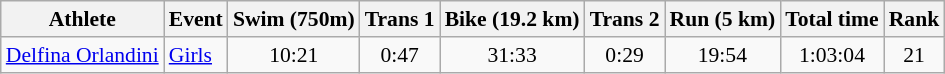<table class="wikitable" style="font-size:90%;">
<tr>
<th>Athlete</th>
<th>Event</th>
<th>Swim (750m)</th>
<th>Trans 1</th>
<th>Bike (19.2 km)</th>
<th>Trans 2</th>
<th>Run (5 km)</th>
<th>Total time</th>
<th>Rank</th>
</tr>
<tr align=center>
<td align=left><a href='#'>Delfina Orlandini</a></td>
<td align=left><a href='#'>Girls</a></td>
<td>10:21</td>
<td>0:47</td>
<td>31:33</td>
<td>0:29</td>
<td>19:54</td>
<td>1:03:04</td>
<td>21</td>
</tr>
</table>
